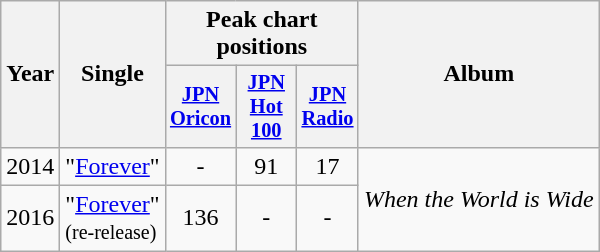<table class="wikitable plainrowheaders" style="text-align:center;">
<tr>
<th scope="col" rowspan="2">Year</th>
<th scope="col" rowspan="2">Single</th>
<th colspan="3">Peak chart positions</th>
<th scope="col" rowspan="2">Album</th>
</tr>
<tr>
<th scope="col" style="width:2.5em;font-size:85%;"><a href='#'>JPN<br>Oricon</a><br></th>
<th scope="col" style="width:2.5em;font-size:85%;"><a href='#'>JPN<br>Hot 100</a><br></th>
<th scope="col" style="width:2.5em;font-size:85%;"><a href='#'>JPN<br>Radio</a><br></th>
</tr>
<tr>
<td>2014</td>
<td style="text-align:left;">"<a href='#'>Forever</a>"</td>
<td>-</td>
<td>91</td>
<td>17</td>
<td rowspan="2"><em>When the World is Wide</em></td>
</tr>
<tr>
<td>2016</td>
<td style="text-align:left;">"<a href='#'>Forever</a>"<br><small>(re-release)</small></td>
<td>136</td>
<td>-</td>
<td>-</td>
</tr>
</table>
